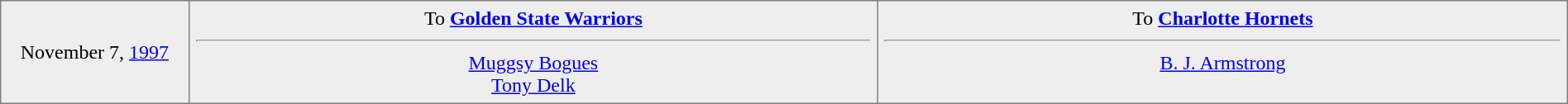<table border="1" style="border-collapse:collapse; text-align:center; width:100%;"  cellpadding="5">
<tr style="background:#eee;">
<td style="width:12%">November 7, <a href='#'>1997</a></td>
<td style="width:44%" valign="top">To <strong><a href='#'>Golden State Warriors</a></strong><hr><a href='#'>Muggsy Bogues</a><br><a href='#'>Tony Delk</a></td>
<td style="width:44%" valign="top">To <strong><a href='#'>Charlotte Hornets</a></strong><hr><a href='#'>B. J. Armstrong</a></td>
</tr>
</table>
